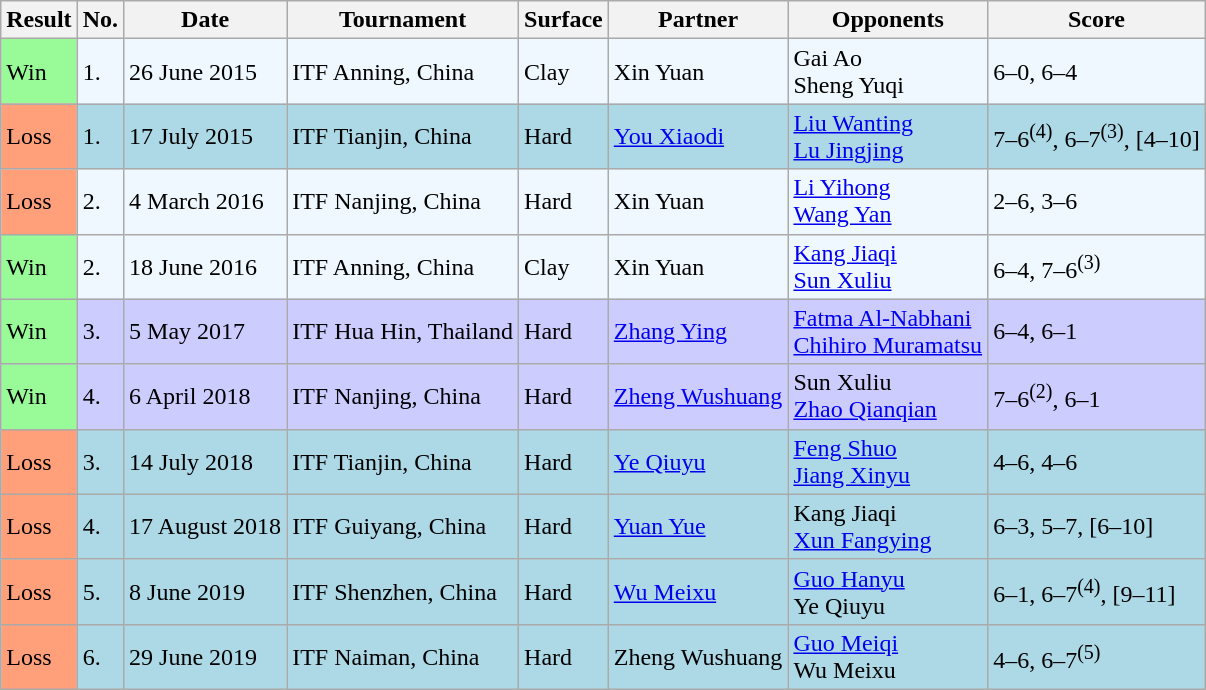<table class="sortable wikitable">
<tr>
<th>Result</th>
<th>No.</th>
<th>Date</th>
<th>Tournament</th>
<th>Surface</th>
<th>Partner</th>
<th>Opponents</th>
<th class="unsortable">Score</th>
</tr>
<tr style="background:#f0f8ff;">
<td style="background:#98fb98;">Win</td>
<td>1.</td>
<td>26 June 2015</td>
<td>ITF Anning, China</td>
<td>Clay</td>
<td> Xin Yuan</td>
<td> Gai Ao <br>  Sheng Yuqi</td>
<td>6–0, 6–4</td>
</tr>
<tr style="background:lightblue;">
<td style="background:#ffa07a;">Loss</td>
<td>1.</td>
<td>17 July 2015</td>
<td>ITF Tianjin, China</td>
<td>Hard</td>
<td> <a href='#'>You Xiaodi</a></td>
<td> <a href='#'>Liu Wanting</a> <br>  <a href='#'>Lu Jingjing</a></td>
<td>7–6<sup>(4)</sup>, 6–7<sup>(3)</sup>, [4–10]</td>
</tr>
<tr style="background:#f0f8ff;">
<td style="background:#ffa07a;">Loss</td>
<td>2.</td>
<td>4 March 2016</td>
<td>ITF Nanjing, China</td>
<td>Hard</td>
<td> Xin Yuan</td>
<td> <a href='#'>Li Yihong</a> <br>  <a href='#'>Wang Yan</a></td>
<td>2–6, 3–6</td>
</tr>
<tr style="background:#f0f8ff;">
<td style="background:#98fb98;">Win</td>
<td>2.</td>
<td>18 June 2016</td>
<td>ITF Anning, China</td>
<td>Clay</td>
<td> Xin Yuan</td>
<td> <a href='#'>Kang Jiaqi</a> <br>  <a href='#'>Sun Xuliu</a></td>
<td>6–4, 7–6<sup>(3)</sup></td>
</tr>
<tr style="background:#ccccff;">
<td style="background:#98fb98;">Win</td>
<td>3.</td>
<td>5 May 2017</td>
<td>ITF Hua Hin, Thailand</td>
<td>Hard</td>
<td> <a href='#'>Zhang Ying</a></td>
<td> <a href='#'>Fatma Al-Nabhani</a> <br>  <a href='#'>Chihiro Muramatsu</a></td>
<td>6–4, 6–1</td>
</tr>
<tr style="background:#ccccff;">
<td style="background:#98fb98;">Win</td>
<td>4.</td>
<td>6 April 2018</td>
<td>ITF Nanjing, China</td>
<td>Hard</td>
<td> <a href='#'>Zheng Wushuang</a></td>
<td> Sun Xuliu <br>  <a href='#'>Zhao Qianqian</a></td>
<td>7–6<sup>(2)</sup>, 6–1</td>
</tr>
<tr style="background:lightblue;">
<td style="background:#ffa07a;">Loss</td>
<td>3.</td>
<td>14 July 2018</td>
<td>ITF Tianjin, China</td>
<td>Hard</td>
<td> <a href='#'>Ye Qiuyu</a></td>
<td> <a href='#'>Feng Shuo</a> <br>  <a href='#'>Jiang Xinyu</a></td>
<td>4–6, 4–6</td>
</tr>
<tr style="background:lightblue;">
<td style="background:#ffa07a;">Loss</td>
<td>4.</td>
<td>17 August 2018</td>
<td>ITF Guiyang, China</td>
<td>Hard</td>
<td> <a href='#'>Yuan Yue</a></td>
<td> Kang Jiaqi <br>  <a href='#'>Xun Fangying</a></td>
<td>6–3, 5–7, [6–10]</td>
</tr>
<tr style="background:lightblue;">
<td style="background:#ffa07a;">Loss</td>
<td>5.</td>
<td>8 June 2019</td>
<td>ITF Shenzhen, China</td>
<td>Hard</td>
<td> <a href='#'>Wu Meixu</a></td>
<td> <a href='#'>Guo Hanyu</a> <br>  Ye Qiuyu</td>
<td>6–1, 6–7<sup>(4)</sup>, [9–11]</td>
</tr>
<tr style="background:lightblue;">
<td style="background:#ffa07a;">Loss</td>
<td>6.</td>
<td>29 June 2019</td>
<td>ITF Naiman, China</td>
<td>Hard</td>
<td> Zheng Wushuang</td>
<td> <a href='#'>Guo Meiqi</a> <br>  Wu Meixu</td>
<td>4–6, 6–7<sup>(5)</sup></td>
</tr>
</table>
